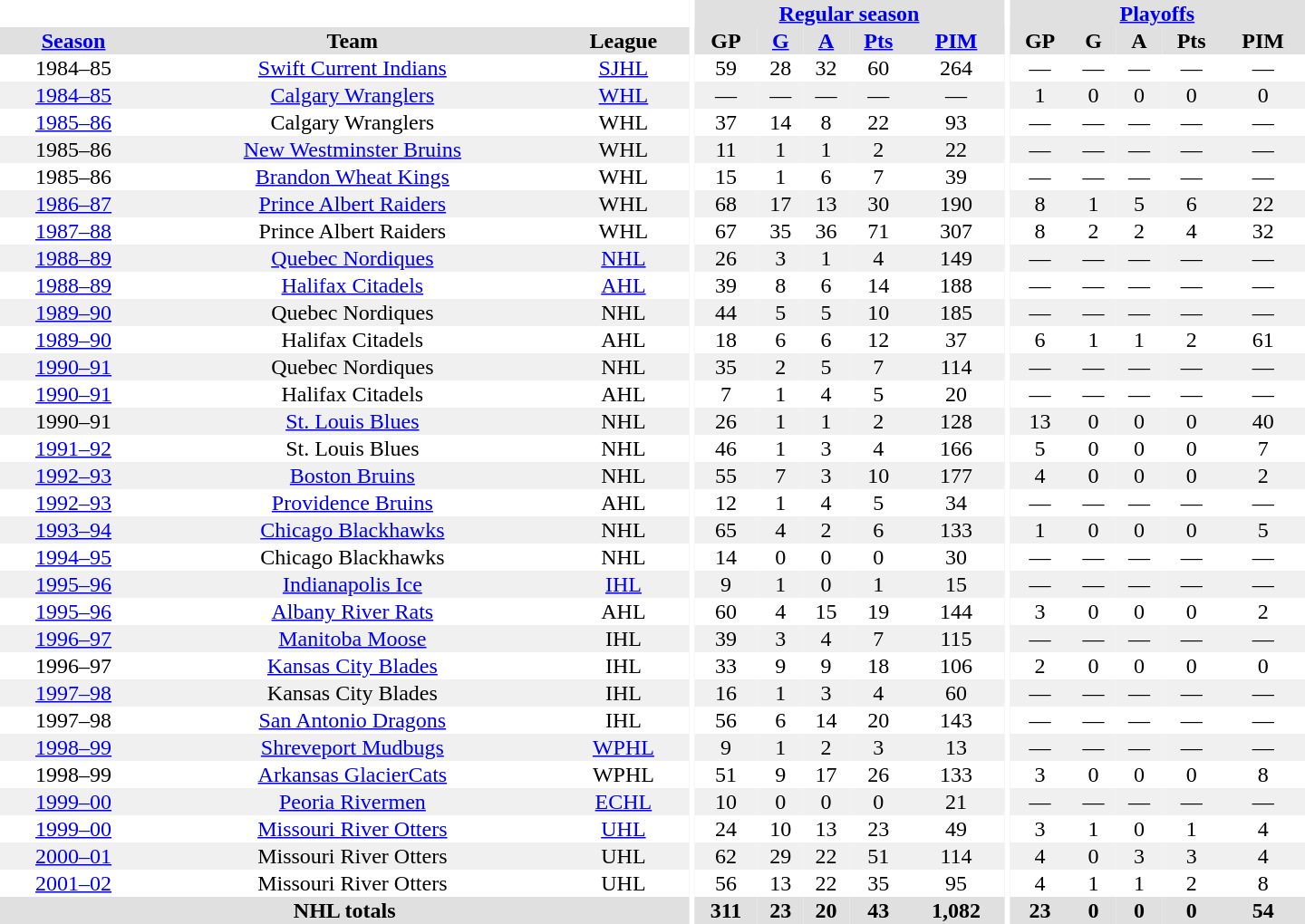<table border="0" cellpadding="1" cellspacing="0" style="text-align:center; width:60em">
<tr bgcolor="#e0e0e0">
<th colspan="3" bgcolor="#ffffff"></th>
<th rowspan="100" bgcolor="#ffffff"></th>
<th colspan="5"><a href='#'>Regular season</a></th>
<th rowspan="100" bgcolor="#ffffff"></th>
<th colspan="5"><a href='#'>Playoffs</a></th>
</tr>
<tr bgcolor="#e0e0e0">
<th><a href='#'>Season</a></th>
<th>Team</th>
<th>League</th>
<th>GP</th>
<th><a href='#'>G</a></th>
<th><a href='#'>A</a></th>
<th><a href='#'>Pts</a></th>
<th><a href='#'>PIM</a></th>
<th>GP</th>
<th>G</th>
<th>A</th>
<th>Pts</th>
<th>PIM</th>
</tr>
<tr>
<td>1984–85</td>
<td><a href='#'>Swift Current Indians</a></td>
<td><a href='#'>SJHL</a></td>
<td>59</td>
<td>28</td>
<td>32</td>
<td>60</td>
<td>264</td>
<td>—</td>
<td>—</td>
<td>—</td>
<td>—</td>
<td>—</td>
</tr>
<tr bgcolor="#f0f0f0">
<td><a href='#'>1984–85</a></td>
<td><a href='#'>Calgary Wranglers</a></td>
<td><a href='#'>WHL</a></td>
<td>—</td>
<td>—</td>
<td>—</td>
<td>—</td>
<td>—</td>
<td>1</td>
<td>0</td>
<td>0</td>
<td>0</td>
<td>0</td>
</tr>
<tr>
<td><a href='#'>1985–86</a></td>
<td>Calgary Wranglers</td>
<td>WHL</td>
<td>37</td>
<td>14</td>
<td>8</td>
<td>22</td>
<td>93</td>
<td>—</td>
<td>—</td>
<td>—</td>
<td>—</td>
<td>—</td>
</tr>
<tr bgcolor="#f0f0f0">
<td>1985–86</td>
<td><a href='#'>New Westminster Bruins</a></td>
<td>WHL</td>
<td>11</td>
<td>1</td>
<td>1</td>
<td>2</td>
<td>22</td>
<td>—</td>
<td>—</td>
<td>—</td>
<td>—</td>
<td>—</td>
</tr>
<tr>
<td>1985–86</td>
<td><a href='#'>Brandon Wheat Kings</a></td>
<td>WHL</td>
<td>15</td>
<td>1</td>
<td>6</td>
<td>7</td>
<td>39</td>
<td>—</td>
<td>—</td>
<td>—</td>
<td>—</td>
<td>—</td>
</tr>
<tr bgcolor="#f0f0f0">
<td><a href='#'>1986–87</a></td>
<td><a href='#'>Prince Albert Raiders</a></td>
<td>WHL</td>
<td>68</td>
<td>17</td>
<td>13</td>
<td>30</td>
<td>190</td>
<td>8</td>
<td>1</td>
<td>5</td>
<td>6</td>
<td>22</td>
</tr>
<tr>
<td><a href='#'>1987–88</a></td>
<td>Prince Albert Raiders</td>
<td>WHL</td>
<td>67</td>
<td>35</td>
<td>36</td>
<td>71</td>
<td>307</td>
<td>8</td>
<td>2</td>
<td>2</td>
<td>4</td>
<td>32</td>
</tr>
<tr bgcolor="#f0f0f0">
<td><a href='#'>1988–89</a></td>
<td><a href='#'>Quebec Nordiques</a></td>
<td><a href='#'>NHL</a></td>
<td>26</td>
<td>3</td>
<td>1</td>
<td>4</td>
<td>149</td>
<td>—</td>
<td>—</td>
<td>—</td>
<td>—</td>
<td>—</td>
</tr>
<tr>
<td><a href='#'>1988–89</a></td>
<td><a href='#'>Halifax Citadels</a></td>
<td><a href='#'>AHL</a></td>
<td>39</td>
<td>8</td>
<td>6</td>
<td>14</td>
<td>188</td>
<td>—</td>
<td>—</td>
<td>—</td>
<td>—</td>
<td>—</td>
</tr>
<tr bgcolor="#f0f0f0">
<td><a href='#'>1989–90</a></td>
<td>Quebec Nordiques</td>
<td>NHL</td>
<td>44</td>
<td>5</td>
<td>5</td>
<td>10</td>
<td>185</td>
<td>—</td>
<td>—</td>
<td>—</td>
<td>—</td>
<td>—</td>
</tr>
<tr>
<td><a href='#'>1989–90</a></td>
<td>Halifax Citadels</td>
<td>AHL</td>
<td>18</td>
<td>6</td>
<td>6</td>
<td>12</td>
<td>37</td>
<td>6</td>
<td>1</td>
<td>1</td>
<td>2</td>
<td>61</td>
</tr>
<tr bgcolor="#f0f0f0">
<td><a href='#'>1990–91</a></td>
<td>Quebec Nordiques</td>
<td>NHL</td>
<td>35</td>
<td>2</td>
<td>5</td>
<td>7</td>
<td>114</td>
<td>—</td>
<td>—</td>
<td>—</td>
<td>—</td>
<td>—</td>
</tr>
<tr>
<td><a href='#'>1990–91</a></td>
<td>Halifax Citadels</td>
<td>AHL</td>
<td>7</td>
<td>1</td>
<td>4</td>
<td>5</td>
<td>20</td>
<td>—</td>
<td>—</td>
<td>—</td>
<td>—</td>
<td>—</td>
</tr>
<tr bgcolor="#f0f0f0">
<td>1990–91</td>
<td><a href='#'>St. Louis Blues</a></td>
<td>NHL</td>
<td>26</td>
<td>1</td>
<td>1</td>
<td>2</td>
<td>128</td>
<td>13</td>
<td>0</td>
<td>0</td>
<td>0</td>
<td>40</td>
</tr>
<tr>
<td><a href='#'>1991–92</a></td>
<td>St. Louis Blues</td>
<td>NHL</td>
<td>46</td>
<td>1</td>
<td>3</td>
<td>4</td>
<td>166</td>
<td>5</td>
<td>0</td>
<td>0</td>
<td>0</td>
<td>7</td>
</tr>
<tr bgcolor="#f0f0f0">
<td><a href='#'>1992–93</a></td>
<td><a href='#'>Boston Bruins</a></td>
<td>NHL</td>
<td>55</td>
<td>7</td>
<td>3</td>
<td>10</td>
<td>177</td>
<td>4</td>
<td>0</td>
<td>0</td>
<td>0</td>
<td>2</td>
</tr>
<tr>
<td><a href='#'>1992–93</a></td>
<td><a href='#'>Providence Bruins</a></td>
<td>AHL</td>
<td>12</td>
<td>1</td>
<td>4</td>
<td>5</td>
<td>34</td>
<td>—</td>
<td>—</td>
<td>—</td>
<td>—</td>
<td>—</td>
</tr>
<tr bgcolor="#f0f0f0">
<td><a href='#'>1993–94</a></td>
<td><a href='#'>Chicago Blackhawks</a></td>
<td>NHL</td>
<td>65</td>
<td>4</td>
<td>2</td>
<td>6</td>
<td>133</td>
<td>1</td>
<td>0</td>
<td>0</td>
<td>0</td>
<td>5</td>
</tr>
<tr>
<td><a href='#'>1994–95</a></td>
<td>Chicago Blackhawks</td>
<td>NHL</td>
<td>14</td>
<td>0</td>
<td>0</td>
<td>0</td>
<td>30</td>
<td>—</td>
<td>—</td>
<td>—</td>
<td>—</td>
<td>—</td>
</tr>
<tr bgcolor="#f0f0f0">
<td><a href='#'>1995–96</a></td>
<td><a href='#'>Indianapolis Ice</a></td>
<td><a href='#'>IHL</a></td>
<td>9</td>
<td>1</td>
<td>0</td>
<td>1</td>
<td>15</td>
<td>—</td>
<td>—</td>
<td>—</td>
<td>—</td>
<td>—</td>
</tr>
<tr>
<td><a href='#'>1995–96</a></td>
<td><a href='#'>Albany River Rats</a></td>
<td>AHL</td>
<td>60</td>
<td>4</td>
<td>15</td>
<td>19</td>
<td>144</td>
<td>3</td>
<td>0</td>
<td>0</td>
<td>0</td>
<td>2</td>
</tr>
<tr bgcolor="#f0f0f0">
<td><a href='#'>1996–97</a></td>
<td><a href='#'>Manitoba Moose</a></td>
<td>IHL</td>
<td>39</td>
<td>3</td>
<td>4</td>
<td>7</td>
<td>115</td>
<td>—</td>
<td>—</td>
<td>—</td>
<td>—</td>
<td>—</td>
</tr>
<tr>
<td>1996–97</td>
<td><a href='#'>Kansas City Blades</a></td>
<td>IHL</td>
<td>33</td>
<td>9</td>
<td>9</td>
<td>18</td>
<td>106</td>
<td>2</td>
<td>0</td>
<td>0</td>
<td>0</td>
<td>0</td>
</tr>
<tr bgcolor="#f0f0f0">
<td><a href='#'>1997–98</a></td>
<td>Kansas City Blades</td>
<td>IHL</td>
<td>16</td>
<td>1</td>
<td>3</td>
<td>4</td>
<td>60</td>
<td>—</td>
<td>—</td>
<td>—</td>
<td>—</td>
<td>—</td>
</tr>
<tr>
<td>1997–98</td>
<td><a href='#'>San Antonio Dragons</a></td>
<td>IHL</td>
<td>56</td>
<td>6</td>
<td>14</td>
<td>20</td>
<td>143</td>
<td>—</td>
<td>—</td>
<td>—</td>
<td>—</td>
<td>—</td>
</tr>
<tr bgcolor="#f0f0f0">
<td><a href='#'>1998–99</a></td>
<td><a href='#'>Shreveport Mudbugs</a></td>
<td><a href='#'>WPHL</a></td>
<td>9</td>
<td>1</td>
<td>2</td>
<td>3</td>
<td>13</td>
<td>—</td>
<td>—</td>
<td>—</td>
<td>—</td>
<td>—</td>
</tr>
<tr>
<td>1998–99</td>
<td><a href='#'>Arkansas GlacierCats</a></td>
<td>WPHL</td>
<td>51</td>
<td>9</td>
<td>17</td>
<td>26</td>
<td>133</td>
<td>3</td>
<td>0</td>
<td>0</td>
<td>0</td>
<td>8</td>
</tr>
<tr bgcolor="#f0f0f0">
<td><a href='#'>1999–00</a></td>
<td><a href='#'>Peoria Rivermen</a></td>
<td><a href='#'>ECHL</a></td>
<td>10</td>
<td>0</td>
<td>0</td>
<td>0</td>
<td>21</td>
<td>—</td>
<td>—</td>
<td>—</td>
<td>—</td>
<td>—</td>
</tr>
<tr>
<td><a href='#'>1999–00</a></td>
<td><a href='#'>Missouri River Otters</a></td>
<td><a href='#'>UHL</a></td>
<td>24</td>
<td>10</td>
<td>13</td>
<td>23</td>
<td>49</td>
<td>3</td>
<td>1</td>
<td>0</td>
<td>1</td>
<td>4</td>
</tr>
<tr bgcolor="#f0f0f0">
<td><a href='#'>2000–01</a></td>
<td>Missouri River Otters</td>
<td>UHL</td>
<td>62</td>
<td>29</td>
<td>22</td>
<td>51</td>
<td>114</td>
<td>4</td>
<td>0</td>
<td>3</td>
<td>3</td>
<td>4</td>
</tr>
<tr>
<td><a href='#'>2001–02</a></td>
<td>Missouri River Otters</td>
<td>UHL</td>
<td>56</td>
<td>13</td>
<td>22</td>
<td>35</td>
<td>95</td>
<td>4</td>
<td>1</td>
<td>1</td>
<td>2</td>
<td>8</td>
</tr>
<tr bgcolor="#e0e0e0">
<th colspan="3">NHL totals</th>
<th>311</th>
<th>23</th>
<th>20</th>
<th>43</th>
<th>1,082</th>
<th>23</th>
<th>0</th>
<th>0</th>
<th>0</th>
<th>54</th>
</tr>
</table>
